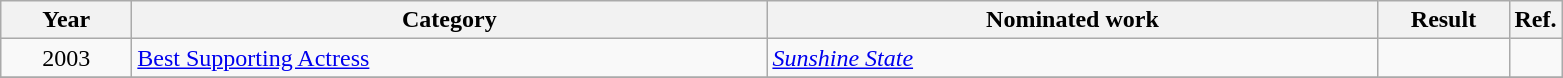<table class=wikitable>
<tr>
<th scope="col" style="width:5em;">Year</th>
<th scope="col" style="width:26em;">Category</th>
<th scope="col" style="width:25em;">Nominated work</th>
<th scope="col" style="width:5em;">Result</th>
<th>Ref.</th>
</tr>
<tr>
<td style="text-align:center;">2003</td>
<td><a href='#'>Best Supporting Actress</a></td>
<td><em><a href='#'>Sunshine State</a></em></td>
<td></td>
<td></td>
</tr>
<tr>
</tr>
</table>
